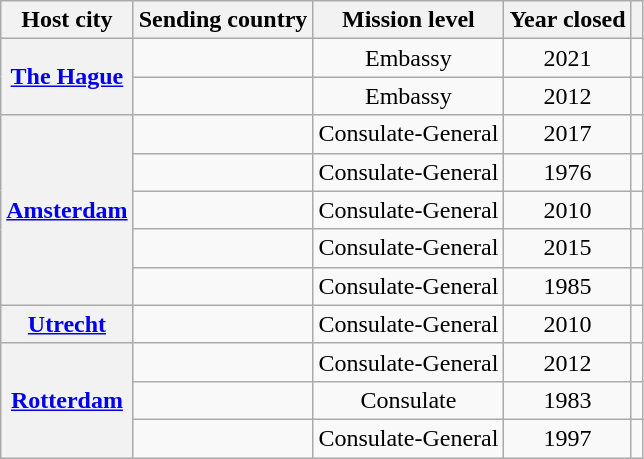<table class="wikitable plainrowheaders">
<tr>
<th scope="col">Host city</th>
<th scope="col">Sending country</th>
<th scope="col">Mission level</th>
<th scope="col">Year closed</th>
<th scope="col"></th>
</tr>
<tr>
<th rowspan="2"><a href='#'>The Hague</a></th>
<td></td>
<td style="text-align:center;">Embassy</td>
<td style="text-align:center;">2021</td>
<td style="text-align:center;"></td>
</tr>
<tr>
<td></td>
<td style="text-align:center;">Embassy</td>
<td style="text-align:center;">2012</td>
<td style="text-align:center;"></td>
</tr>
<tr>
<th rowspan="5"><a href='#'>Amsterdam</a></th>
<td></td>
<td style="text-align:center;">Consulate-General</td>
<td style="text-align:center;">2017</td>
<td style="text-align:center;"></td>
</tr>
<tr>
<td></td>
<td style="text-align:center;">Consulate-General</td>
<td style="text-align:center;">1976</td>
<td style="text-align:center;"></td>
</tr>
<tr>
<td></td>
<td style="text-align:center;">Consulate-General</td>
<td style="text-align:center;">2010</td>
<td style="text-align:center;"></td>
</tr>
<tr>
<td></td>
<td style="text-align:center;">Consulate-General</td>
<td style="text-align:center;">2015</td>
<td style="text-align:center;"></td>
</tr>
<tr>
<td></td>
<td style="text-align:center;">Consulate-General</td>
<td style="text-align:center;">1985</td>
<td style="text-align:center;"></td>
</tr>
<tr>
<th><a href='#'>Utrecht</a></th>
<td></td>
<td style="text-align:center;">Consulate-General</td>
<td style="text-align:center;">2010</td>
<td style="text-align:center;"></td>
</tr>
<tr>
<th rowspan="3"><a href='#'>Rotterdam</a></th>
<td></td>
<td style="text-align:center;">Consulate-General</td>
<td style="text-align:center;">2012</td>
<td style="text-align:center;"></td>
</tr>
<tr>
<td></td>
<td style="text-align:center;">Consulate</td>
<td style="text-align:center;">1983</td>
<td style="text-align:center;"></td>
</tr>
<tr>
<td></td>
<td style="text-align:center;">Consulate-General</td>
<td style="text-align:center;">1997</td>
<td style="text-align:center;"></td>
</tr>
</table>
